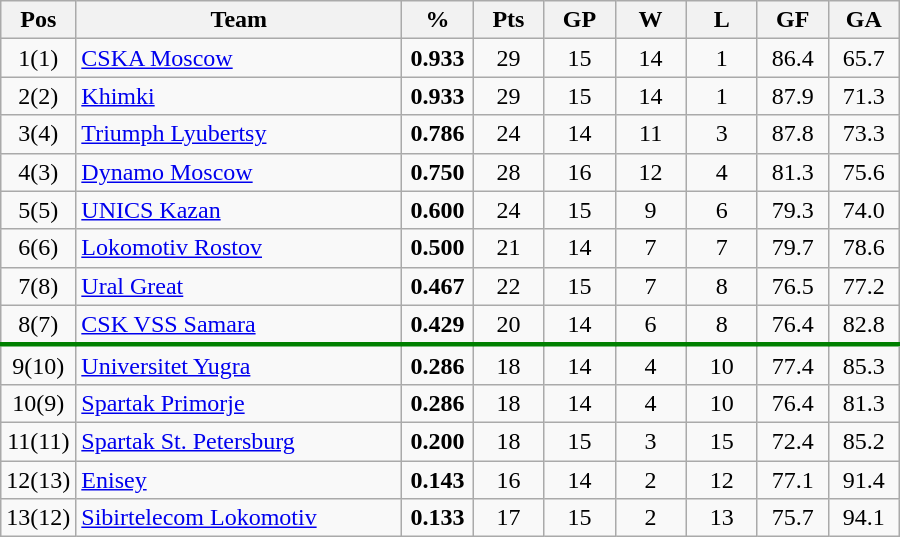<table class="wikitable sortable" style="text-align: center;">
<tr>
<th width=20>Pos</th>
<th width=210>Team</th>
<th width=40>%</th>
<th width=40><strong>Pts</strong></th>
<th width=40>GP</th>
<th width=40>W</th>
<th width=40>L</th>
<th width=40>GF</th>
<th width=40>GA</th>
</tr>
<tr>
<td>1(1)</td>
<td align="left"><a href='#'>CSKA Moscow</a></td>
<td><strong>0.933</strong></td>
<td>29</td>
<td>15</td>
<td>14</td>
<td>1</td>
<td>86.4</td>
<td>65.7</td>
</tr>
<tr>
<td>2(2)</td>
<td align="left"><a href='#'>Khimki</a></td>
<td><strong>0.933</strong></td>
<td>29</td>
<td>15</td>
<td>14</td>
<td>1</td>
<td>87.9</td>
<td>71.3</td>
</tr>
<tr>
<td>3(4)</td>
<td align="left"><a href='#'>Triumph Lyubertsy</a></td>
<td><strong>0.786</strong></td>
<td>24</td>
<td>14</td>
<td>11</td>
<td>3</td>
<td>87.8</td>
<td>73.3</td>
</tr>
<tr>
<td>4(3)</td>
<td align="left"><a href='#'>Dynamo Moscow</a></td>
<td><strong>0.750</strong></td>
<td>28</td>
<td>16</td>
<td>12</td>
<td>4</td>
<td>81.3</td>
<td>75.6</td>
</tr>
<tr>
<td>5(5)</td>
<td align="left"><a href='#'>UNICS Kazan</a></td>
<td><strong>0.600</strong></td>
<td>24</td>
<td>15</td>
<td>9</td>
<td>6</td>
<td>79.3</td>
<td>74.0</td>
</tr>
<tr>
<td>6(6)</td>
<td align="left"><a href='#'>Lokomotiv Rostov</a></td>
<td><strong>0.500</strong></td>
<td>21</td>
<td>14</td>
<td>7</td>
<td>7</td>
<td>79.7</td>
<td>78.6</td>
</tr>
<tr>
<td>7(8)</td>
<td align="left"><a href='#'>Ural Great</a></td>
<td><strong> 0.467</strong></td>
<td>22</td>
<td>15</td>
<td>7</td>
<td>8</td>
<td>76.5</td>
<td>77.2</td>
</tr>
<tr>
<td>8(7)</td>
<td align="left"><a href='#'>CSK VSS Samara</a></td>
<td><strong>0.429</strong></td>
<td>20</td>
<td>14</td>
<td>6</td>
<td>8</td>
<td>76.4</td>
<td>82.8</td>
</tr>
<tr style = "border-top:3px solid green;">
<td>9(10)</td>
<td align="left"><a href='#'>Universitet Yugra</a></td>
<td><strong> 0.286</strong></td>
<td>18</td>
<td>14</td>
<td>4</td>
<td>10</td>
<td>77.4</td>
<td>85.3</td>
</tr>
<tr>
<td>10(9)</td>
<td align="left"><a href='#'>Spartak Primorje</a></td>
<td><strong>0.286</strong></td>
<td>18</td>
<td>14</td>
<td>4</td>
<td>10</td>
<td>76.4</td>
<td>81.3</td>
</tr>
<tr>
<td>11(11)</td>
<td align="left"><a href='#'>Spartak St. Petersburg</a></td>
<td><strong>0.200</strong></td>
<td>18</td>
<td>15</td>
<td>3</td>
<td>15</td>
<td>72.4</td>
<td>85.2</td>
</tr>
<tr>
<td>12(13)</td>
<td align="left"><a href='#'>Enisey</a></td>
<td><strong>0.143</strong></td>
<td>16</td>
<td>14</td>
<td>2</td>
<td>12</td>
<td>77.1</td>
<td>91.4</td>
</tr>
<tr>
<td>13(12)</td>
<td align="left"><a href='#'>Sibirtelecom Lokomotiv</a></td>
<td><strong>0.133</strong></td>
<td>17</td>
<td>15</td>
<td>2</td>
<td>13</td>
<td>75.7</td>
<td>94.1</td>
</tr>
</table>
